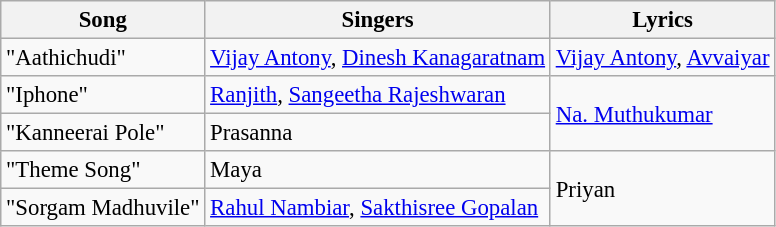<table class="wikitable" style="font-size:95%;">
<tr>
<th>Song</th>
<th>Singers</th>
<th>Lyrics</th>
</tr>
<tr>
<td>"Aathichudi"</td>
<td><a href='#'>Vijay Antony</a>, <a href='#'>Dinesh Kanagaratnam</a></td>
<td><a href='#'>Vijay Antony</a>, <a href='#'>Avvaiyar</a></td>
</tr>
<tr>
<td>"Iphone"</td>
<td><a href='#'>Ranjith</a>, <a href='#'>Sangeetha Rajeshwaran</a></td>
<td rowspan=2><a href='#'>Na. Muthukumar</a></td>
</tr>
<tr>
<td>"Kanneerai Pole"</td>
<td>Prasanna</td>
</tr>
<tr>
<td>"Theme Song"</td>
<td>Maya</td>
<td rowspan=2>Priyan</td>
</tr>
<tr>
<td>"Sorgam Madhuvile"</td>
<td><a href='#'>Rahul Nambiar</a>, <a href='#'>Sakthisree Gopalan</a></td>
</tr>
</table>
